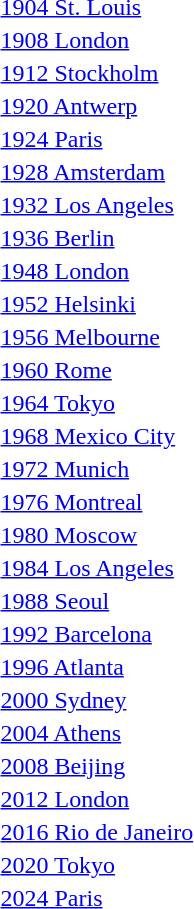<table>
<tr valign="top">
<td><a href='#'>1904 St. Louis</a><br></td>
<td></td>
<td></td>
<td></td>
</tr>
<tr>
<td><a href='#'>1908 London</a><br></td>
<td></td>
<td></td>
<td></td>
</tr>
<tr>
<td><a href='#'>1912 Stockholm</a><br></td>
<td></td>
<td></td>
<td></td>
</tr>
<tr>
<td><a href='#'>1920 Antwerp</a><br></td>
<td></td>
<td></td>
<td></td>
</tr>
<tr>
<td><a href='#'>1924 Paris</a><br></td>
<td></td>
<td></td>
<td></td>
</tr>
<tr>
<td><a href='#'>1928 Amsterdam</a><br></td>
<td></td>
<td></td>
<td></td>
</tr>
<tr>
<td><a href='#'>1932 Los Angeles</a><br></td>
<td></td>
<td></td>
<td></td>
</tr>
<tr>
<td><a href='#'>1936 Berlin</a><br></td>
<td></td>
<td></td>
<td></td>
</tr>
<tr>
<td><a href='#'>1948 London</a><br></td>
<td></td>
<td></td>
<td></td>
</tr>
<tr>
<td><a href='#'>1952 Helsinki</a><br></td>
<td></td>
<td></td>
<td></td>
</tr>
<tr>
<td><a href='#'>1956 Melbourne</a><br></td>
<td></td>
<td></td>
<td></td>
</tr>
<tr>
<td><a href='#'>1960 Rome</a><br></td>
<td></td>
<td></td>
<td></td>
</tr>
<tr>
<td><a href='#'>1964 Tokyo</a><br></td>
<td></td>
<td></td>
<td></td>
</tr>
<tr>
<td><a href='#'>1968 Mexico City</a><br></td>
<td></td>
<td></td>
<td></td>
</tr>
<tr>
<td><a href='#'>1972 Munich</a><br></td>
<td></td>
<td></td>
<td></td>
</tr>
<tr>
<td><a href='#'>1976 Montreal</a><br></td>
<td></td>
<td></td>
<td></td>
</tr>
<tr>
<td><a href='#'>1980 Moscow</a><br></td>
<td></td>
<td></td>
<td></td>
</tr>
<tr>
<td><a href='#'>1984 Los Angeles</a><br></td>
<td></td>
<td></td>
<td></td>
</tr>
<tr>
<td><a href='#'>1988 Seoul</a><br></td>
<td></td>
<td></td>
<td></td>
</tr>
<tr>
<td><a href='#'>1992 Barcelona</a><br></td>
<td></td>
<td></td>
<td></td>
</tr>
<tr>
<td><a href='#'>1996 Atlanta</a><br></td>
<td></td>
<td></td>
<td></td>
</tr>
<tr>
<td><a href='#'>2000 Sydney</a><br></td>
<td></td>
<td></td>
<td></td>
</tr>
<tr>
<td><a href='#'>2004 Athens</a><br></td>
<td></td>
<td></td>
<td></td>
</tr>
<tr>
<td><a href='#'>2008 Beijing</a><br></td>
<td></td>
<td></td>
<td></td>
</tr>
<tr>
<td><a href='#'>2012 London</a><br></td>
<td></td>
<td></td>
<td></td>
</tr>
<tr>
<td><a href='#'>2016 Rio de Janeiro</a><br></td>
<td></td>
<td></td>
<td></td>
</tr>
<tr>
<td><a href='#'>2020 Tokyo</a><br></td>
<td></td>
<td></td>
<td></td>
</tr>
<tr>
<td><a href='#'>2024 Paris</a><br></td>
<td></td>
<td></td>
<td></td>
</tr>
<tr>
</tr>
</table>
